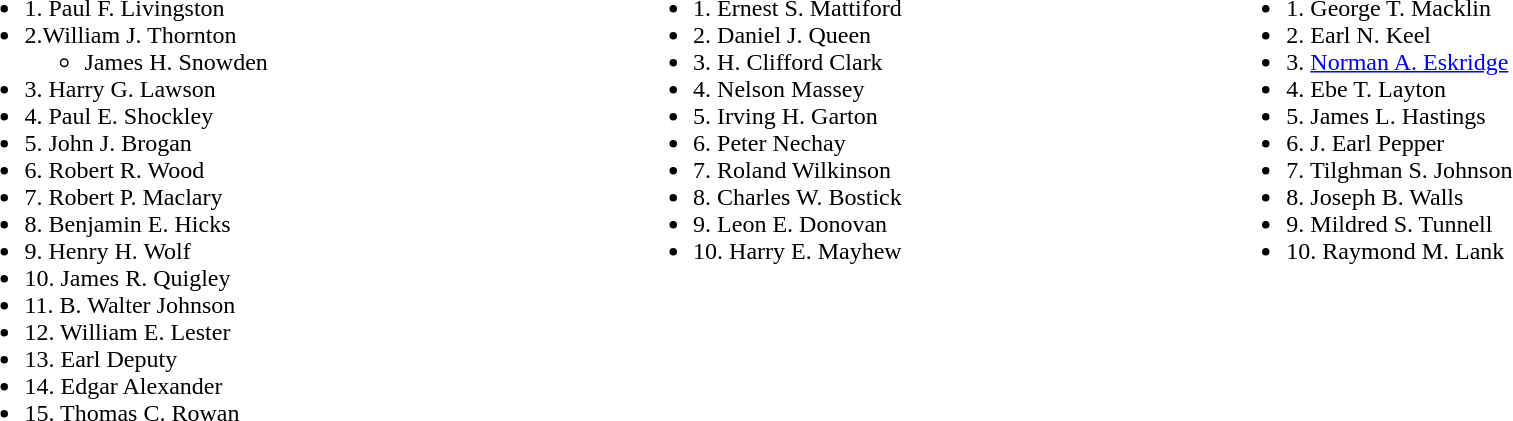<table width=100%>
<tr valign=top>
<td><br><ul><li>1. Paul F. Livingston</li><li>2.William J. Thornton<ul><li>James H. Snowden</li></ul></li><li>3. Harry G. Lawson</li><li>4. Paul E. Shockley</li><li>5. John J. Brogan</li><li>6. Robert R. Wood</li><li>7. Robert P. Maclary</li><li>8. Benjamin E. Hicks</li><li>9. Henry H. Wolf</li><li>10. James R. Quigley</li><li>11. B. Walter Johnson</li><li>12. William E. Lester</li><li>13. Earl Deputy</li><li>14. Edgar Alexander</li><li>15. Thomas C. Rowan</li></ul></td>
<td><br><ul><li>1. Ernest S. Mattiford</li><li>2. Daniel J. Queen</li><li>3. H. Clifford Clark</li><li>4. Nelson Massey</li><li>5. Irving H. Garton</li><li>6. Peter Nechay</li><li>7. Roland Wilkinson</li><li>8. Charles W. Bostick</li><li>9. Leon E. Donovan</li><li>10. Harry E. Mayhew</li></ul></td>
<td><br><ul><li>1. George T. Macklin</li><li>2. Earl N. Keel</li><li>3. <a href='#'>Norman A. Eskridge</a></li><li>4. Ebe T. Layton</li><li>5. James L. Hastings</li><li>6. J. Earl Pepper</li><li>7. Tilghman S. Johnson</li><li>8. Joseph B. Walls</li><li>9. Mildred S. Tunnell</li><li>10. Raymond M. Lank</li></ul></td>
</tr>
</table>
